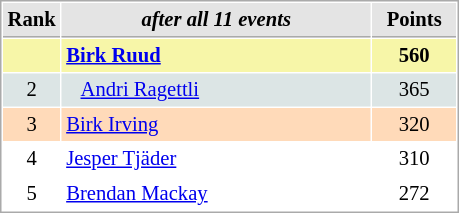<table cellspacing="1" cellpadding="3" style="border:1px solid #AAAAAA;font-size:86%">
<tr style="background-color: #E4E4E4;">
<th style="border-bottom:1px solid #AAAAAA; width: 10px;">Rank</th>
<th style="border-bottom:1px solid #AAAAAA; width: 200px;"><em>after all 11 events</em></th>
<th style="border-bottom:1px solid #AAAAAA; width: 50px;">Points</th>
</tr>
<tr style="background:#f7f6a8;">
<td align=center></td>
<td> <strong><a href='#'>Birk Ruud</a></strong></td>
<td align=center><strong>560</strong></td>
</tr>
<tr style="background:#dce5e5;">
<td align=center>2</td>
<td>   <a href='#'>Andri Ragettli</a></td>
<td align=center>365</td>
</tr>
<tr style="background:#ffdab9;">
<td align=center>3</td>
<td> <a href='#'>Birk Irving</a></td>
<td align=center>320</td>
</tr>
<tr>
<td align=center>4</td>
<td> <a href='#'>Jesper Tjäder</a></td>
<td align=center>310</td>
</tr>
<tr>
<td align=center>5</td>
<td> <a href='#'>Brendan Mackay</a></td>
<td align=center>272</td>
</tr>
</table>
